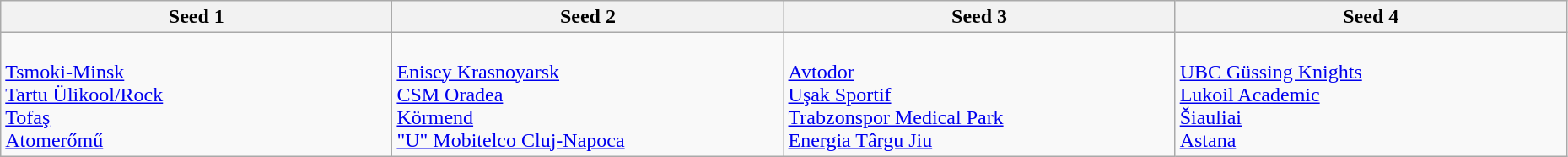<table class="wikitable" style="width:98%;">
<tr>
<th width=16%>Seed 1</th>
<th width=16%>Seed 2</th>
<th width=16%>Seed 3</th>
<th width=16%>Seed 4</th>
</tr>
<tr>
<td><br> <a href='#'>Tsmoki-Minsk</a> <br>
 <a href='#'>Tartu Ülikool/Rock</a><br>
 <a href='#'>Tofaş</a><br>
 <a href='#'>Atomerőmű</a><br></td>
<td><br> <a href='#'>Enisey Krasnoyarsk</a><br>
 <a href='#'>CSM Oradea</a><br>
 <a href='#'>Körmend</a><br>
 <a href='#'>"U" Mobitelco Cluj-Napoca</a><br></td>
<td><br> <a href='#'>Avtodor</a><br>
 <a href='#'>Uşak Sportif</a><br>
 <a href='#'>Trabzonspor Medical Park</a><br>
 <a href='#'>Energia Târgu Jiu</a><br></td>
<td><br> <a href='#'>UBC Güssing Knights</a><br>
 <a href='#'>Lukoil Academic</a><br>
 <a href='#'>Šiauliai</a><br>
 <a href='#'>Astana</a><br></td>
</tr>
</table>
